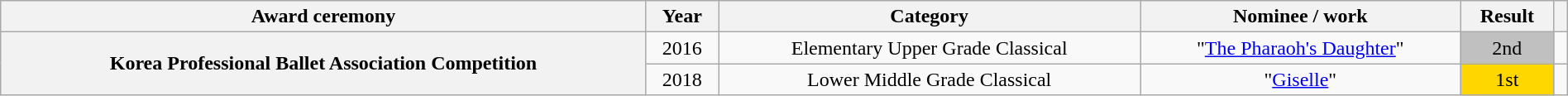<table class="wikitable sortable plainrowheaders" style="text-align:center; width:100%">
<tr>
<th scope="col">Award ceremony</th>
<th scope="col">Year</th>
<th scope="col">Category</th>
<th scope="col">Nominee / work</th>
<th scope="col">Result</th>
<th scope="col" class="unsortable"></th>
</tr>
<tr>
<th scope="row" rowspan="2">Korea Professional Ballet Association Competition</th>
<td>2016</td>
<td>Elementary Upper Grade Classical</td>
<td>"<a href='#'>The Pharaoh's Daughter</a>"</td>
<td bgcolor=Silver>2nd</td>
<td></td>
</tr>
<tr>
<td>2018</td>
<td>Lower Middle Grade Classical</td>
<td>"<a href='#'>Giselle</a>"</td>
<td bgcolor=Gold>1st</td>
<td></td>
</tr>
</table>
